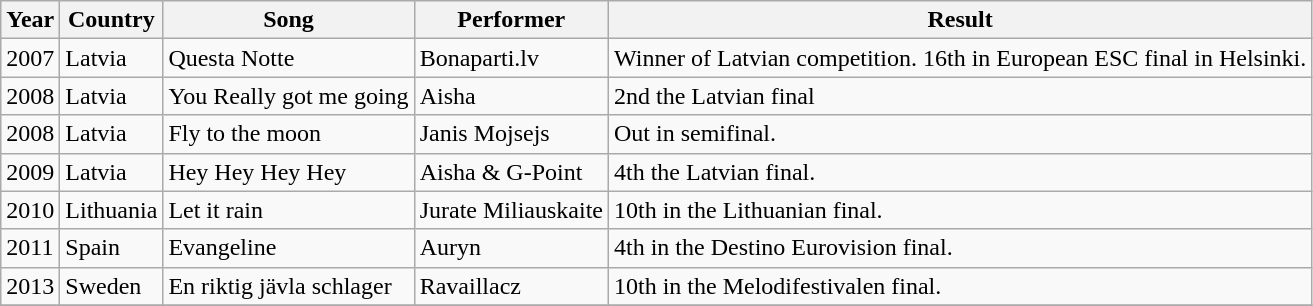<table class="wikitable">
<tr>
<th>Year</th>
<th>Country</th>
<th>Song</th>
<th>Performer</th>
<th>Result</th>
</tr>
<tr>
<td>2007</td>
<td>Latvia</td>
<td>Questa Notte</td>
<td>Bonaparti.lv</td>
<td>Winner of Latvian competition. 16th in European ESC final in Helsinki.</td>
</tr>
<tr>
<td>2008</td>
<td>Latvia</td>
<td>You Really got me going</td>
<td>Aisha</td>
<td>2nd the Latvian final</td>
</tr>
<tr>
<td>2008</td>
<td>Latvia</td>
<td>Fly to the moon</td>
<td>Janis Mojsejs</td>
<td>Out in semifinal.</td>
</tr>
<tr>
<td>2009</td>
<td>Latvia</td>
<td>Hey Hey Hey Hey</td>
<td>Aisha & G-Point</td>
<td>4th the Latvian final.</td>
</tr>
<tr>
<td>2010</td>
<td>Lithuania</td>
<td>Let it rain</td>
<td>Jurate Miliauskaite</td>
<td>10th in the Lithuanian final.</td>
</tr>
<tr>
<td>2011</td>
<td>Spain</td>
<td>Evangeline</td>
<td>Auryn</td>
<td>4th in the Destino Eurovision final.</td>
</tr>
<tr>
<td>2013</td>
<td>Sweden</td>
<td>En riktig jävla schlager</td>
<td>Ravaillacz</td>
<td>10th in the Melodifestivalen final.</td>
</tr>
<tr>
</tr>
</table>
